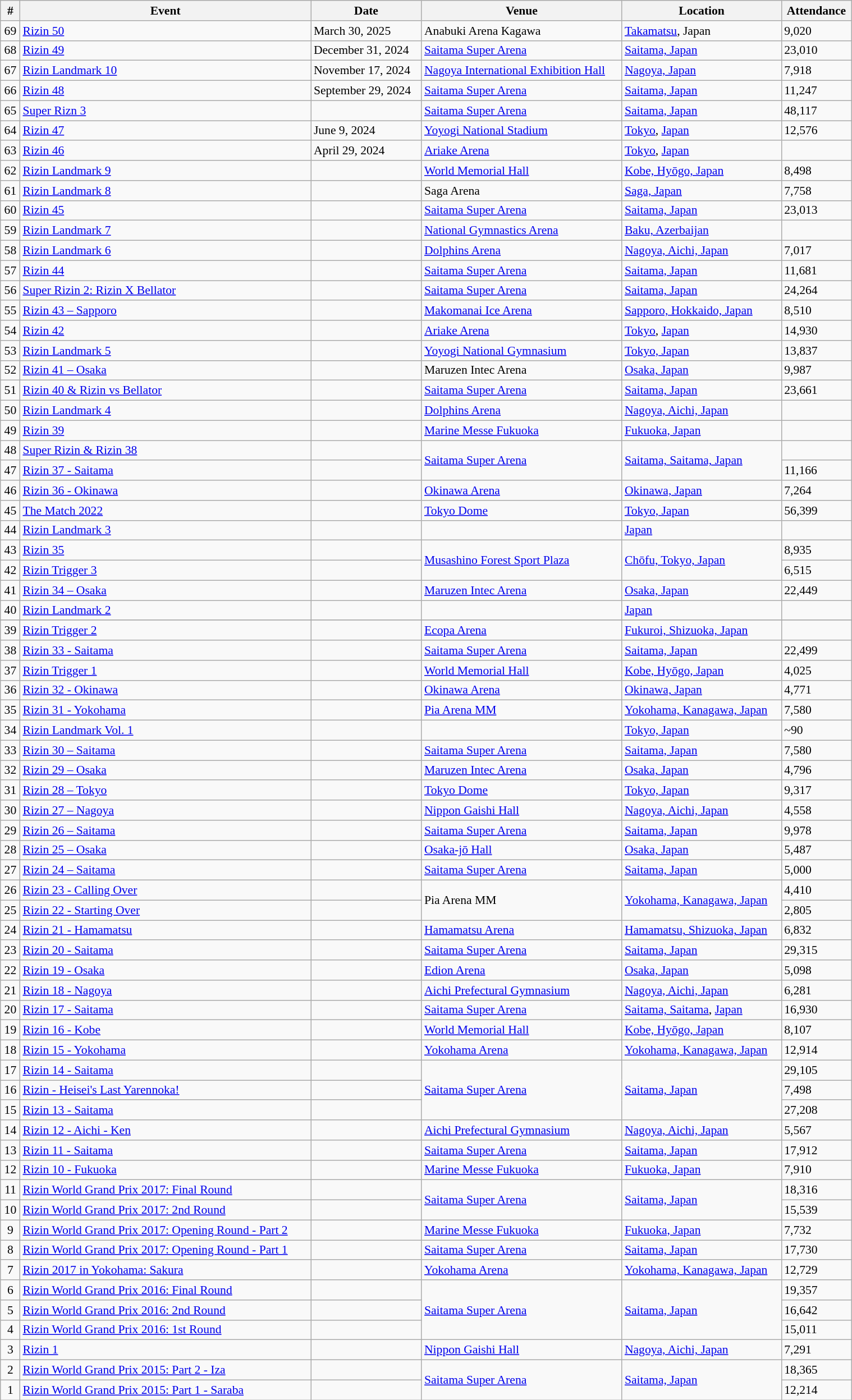<table class="wikitable sortable" style="width:80%; margin:auto; font-size:90%;">
<tr>
<th>#</th>
<th>Event</th>
<th>Date</th>
<th>Venue</th>
<th>Location</th>
<th>Attendance</th>
</tr>
<tr>
<td align=center>69</td>
<td><a href='#'>Rizin 50</a></td>
<td>March 30, 2025</td>
<td>Anabuki Arena Kagawa</td>
<td> <a href='#'>Takamatsu</a>, Japan</td>
<td>9,020</td>
</tr>
<tr>
<td align=center>68</td>
<td><a href='#'>Rizin 49</a></td>
<td>December 31, 2024</td>
<td><a href='#'>Saitama Super Arena</a></td>
<td> <a href='#'>Saitama, Japan</a></td>
<td>23,010</td>
</tr>
<tr>
<td align=center>67</td>
<td><a href='#'>Rizin Landmark 10</a></td>
<td>November 17, 2024</td>
<td><a href='#'>Nagoya International Exhibition Hall</a></td>
<td> <a href='#'>Nagoya, Japan</a></td>
<td>7,918</td>
</tr>
<tr>
<td align=center>66</td>
<td><a href='#'>Rizin 48</a></td>
<td>September 29, 2024</td>
<td><a href='#'>Saitama Super Arena</a></td>
<td> <a href='#'>Saitama, Japan</a></td>
<td>11,247</td>
</tr>
<tr>
<td align=center>65</td>
<td><a href='#'>Super Rizn 3</a></td>
<td></td>
<td><a href='#'>Saitama Super Arena</a></td>
<td> <a href='#'>Saitama, Japan</a></td>
<td>48,117</td>
</tr>
<tr>
<td align=center>64</td>
<td><a href='#'>Rizin 47</a></td>
<td>June 9, 2024</td>
<td><a href='#'>Yoyogi National Stadium</a></td>
<td> <a href='#'>Tokyo</a>, <a href='#'>Japan</a></td>
<td>12,576</td>
</tr>
<tr>
<td align=center>63</td>
<td><a href='#'>Rizin 46</a></td>
<td>April 29, 2024</td>
<td><a href='#'>Ariake Arena</a></td>
<td> <a href='#'>Tokyo</a>, <a href='#'>Japan</a></td>
<td></td>
</tr>
<tr>
<td align=center>62</td>
<td><a href='#'>Rizin Landmark 9</a></td>
<td></td>
<td><a href='#'>World Memorial Hall</a></td>
<td> <a href='#'>Kobe, Hyōgo, Japan</a></td>
<td>8,498</td>
</tr>
<tr>
<td align=center>61</td>
<td><a href='#'>Rizin Landmark 8</a></td>
<td></td>
<td>Saga Arena</td>
<td> <a href='#'>Saga, Japan</a></td>
<td>7,758</td>
</tr>
<tr>
<td align=center>60</td>
<td><a href='#'>Rizin 45</a></td>
<td></td>
<td><a href='#'>Saitama Super Arena</a></td>
<td> <a href='#'>Saitama, Japan</a></td>
<td>23,013</td>
</tr>
<tr>
<td align=center>59</td>
<td><a href='#'>Rizin Landmark 7</a></td>
<td></td>
<td><a href='#'>National Gymnastics Arena</a></td>
<td> <a href='#'>Baku, Azerbaijan</a></td>
<td></td>
</tr>
<tr>
<td align=center>58</td>
<td><a href='#'>Rizin Landmark 6</a></td>
<td></td>
<td><a href='#'>Dolphins Arena</a></td>
<td> <a href='#'>Nagoya, Aichi, Japan</a></td>
<td>7,017</td>
</tr>
<tr>
<td align=center>57</td>
<td><a href='#'>Rizin 44</a></td>
<td></td>
<td><a href='#'>Saitama Super Arena</a></td>
<td> <a href='#'>Saitama, Japan</a></td>
<td>11,681</td>
</tr>
<tr>
<td align=center>56</td>
<td><a href='#'>Super Rizin 2: Rizin X Bellator</a></td>
<td></td>
<td><a href='#'>Saitama Super Arena</a></td>
<td> <a href='#'>Saitama, Japan</a></td>
<td>24,264</td>
</tr>
<tr>
<td align=center>55</td>
<td><a href='#'>Rizin 43 – Sapporo</a></td>
<td></td>
<td><a href='#'>Makomanai Ice Arena</a></td>
<td> <a href='#'>Sapporo, Hokkaido, Japan</a></td>
<td>8,510</td>
</tr>
<tr>
<td align=center>54</td>
<td><a href='#'>Rizin 42</a></td>
<td></td>
<td><a href='#'>Ariake Arena</a></td>
<td> <a href='#'>Tokyo</a>, <a href='#'>Japan</a></td>
<td>14,930</td>
</tr>
<tr>
<td align=center>53</td>
<td><a href='#'>Rizin Landmark 5</a></td>
<td></td>
<td><a href='#'>Yoyogi National Gymnasium</a></td>
<td> <a href='#'>Tokyo, Japan</a></td>
<td>13,837</td>
</tr>
<tr>
<td align=center>52</td>
<td><a href='#'>Rizin 41 – Osaka</a></td>
<td></td>
<td>Maruzen Intec Arena</td>
<td> <a href='#'>Osaka, Japan</a></td>
<td>9,987</td>
</tr>
<tr>
<td align=center>51</td>
<td><a href='#'>Rizin 40 & Rizin vs Bellator</a></td>
<td></td>
<td><a href='#'>Saitama Super Arena</a></td>
<td> <a href='#'>Saitama, Japan</a></td>
<td>23,661</td>
</tr>
<tr>
<td align=center>50</td>
<td><a href='#'>Rizin Landmark 4</a></td>
<td></td>
<td><a href='#'>Dolphins Arena</a></td>
<td> <a href='#'>Nagoya, Aichi, Japan</a></td>
<td></td>
</tr>
<tr>
<td align=center>49</td>
<td><a href='#'>Rizin 39</a></td>
<td></td>
<td><a href='#'>Marine Messe Fukuoka</a></td>
<td> <a href='#'>Fukuoka, Japan</a></td>
<td></td>
</tr>
<tr>
<td align=center>48</td>
<td><a href='#'>Super Rizin & Rizin 38</a></td>
<td></td>
<td rowspan=2><a href='#'>Saitama Super Arena</a></td>
<td rowspan=2> <a href='#'>Saitama, Saitama, Japan</a></td>
<td></td>
</tr>
<tr>
<td align=center>47</td>
<td><a href='#'>Rizin 37 - Saitama</a></td>
<td></td>
<td>11,166</td>
</tr>
<tr>
<td align=center>46</td>
<td><a href='#'>Rizin 36 - Okinawa</a></td>
<td></td>
<td><a href='#'>Okinawa Arena</a></td>
<td> <a href='#'>Okinawa, Japan</a></td>
<td>7,264</td>
</tr>
<tr>
<td align=center>45</td>
<td><a href='#'>The Match 2022</a></td>
<td></td>
<td><a href='#'>Tokyo Dome</a></td>
<td> <a href='#'>Tokyo, Japan</a></td>
<td>56,399</td>
</tr>
<tr>
<td align=center>44</td>
<td><a href='#'>Rizin Landmark 3</a></td>
<td></td>
<td></td>
<td> <a href='#'>Japan</a></td>
<td></td>
</tr>
<tr>
<td align=center>43</td>
<td><a href='#'>Rizin 35</a></td>
<td></td>
<td rowspan=2><a href='#'>Musashino Forest Sport Plaza</a></td>
<td rowspan=2> <a href='#'>Chōfu, Tokyo, Japan</a></td>
<td>8,935</td>
</tr>
<tr>
<td align=center>42</td>
<td><a href='#'>Rizin Trigger 3</a></td>
<td></td>
<td>6,515</td>
</tr>
<tr>
<td align=center>41</td>
<td><a href='#'>Rizin 34 – Osaka</a></td>
<td></td>
<td><a href='#'>Maruzen Intec Arena</a></td>
<td> <a href='#'>Osaka, Japan</a></td>
<td>22,449</td>
</tr>
<tr>
<td align=center>40</td>
<td><a href='#'>Rizin Landmark 2</a></td>
<td></td>
<td></td>
<td> <a href='#'>Japan</a></td>
<td></td>
</tr>
<tr>
</tr>
<tr>
<td align=center>39</td>
<td><a href='#'>Rizin Trigger 2</a></td>
<td></td>
<td><a href='#'>Ecopa Arena</a></td>
<td> <a href='#'>Fukuroi, Shizuoka, Japan</a></td>
<td></td>
</tr>
<tr>
<td align=center>38</td>
<td><a href='#'>Rizin 33 - Saitama</a></td>
<td></td>
<td><a href='#'>Saitama Super Arena</a></td>
<td> <a href='#'>Saitama, Japan</a></td>
<td>22,499</td>
</tr>
<tr>
<td align=center>37</td>
<td><a href='#'>Rizin Trigger 1</a></td>
<td></td>
<td><a href='#'>World Memorial Hall</a></td>
<td> <a href='#'>Kobe, Hyōgo, Japan</a></td>
<td>4,025</td>
</tr>
<tr>
<td align=center>36</td>
<td><a href='#'>Rizin 32 - Okinawa</a></td>
<td></td>
<td><a href='#'>Okinawa Arena</a></td>
<td> <a href='#'>Okinawa, Japan</a></td>
<td>4,771</td>
</tr>
<tr>
<td align=center>35</td>
<td><a href='#'>Rizin 31 - Yokohama</a></td>
<td></td>
<td><a href='#'>Pia Arena MM</a></td>
<td> <a href='#'>Yokohama, Kanagawa, Japan</a></td>
<td>7,580</td>
</tr>
<tr>
<td align=center>34</td>
<td><a href='#'>Rizin Landmark Vol. 1</a></td>
<td></td>
<td></td>
<td> <a href='#'>Tokyo, Japan</a></td>
<td>~90</td>
</tr>
<tr>
<td align=center>33</td>
<td><a href='#'>Rizin 30 – Saitama</a></td>
<td></td>
<td><a href='#'>Saitama Super Arena</a></td>
<td> <a href='#'>Saitama, Japan</a></td>
<td>7,580</td>
</tr>
<tr>
<td align=center>32</td>
<td><a href='#'>Rizin 29 – Osaka</a></td>
<td></td>
<td><a href='#'>Maruzen Intec Arena</a></td>
<td> <a href='#'>Osaka, Japan</a></td>
<td>4,796</td>
</tr>
<tr>
<td align=center>31</td>
<td><a href='#'>Rizin 28 – Tokyo</a></td>
<td></td>
<td><a href='#'>Tokyo Dome</a></td>
<td> <a href='#'>Tokyo, Japan</a></td>
<td>9,317</td>
</tr>
<tr>
<td align=center>30</td>
<td><a href='#'>Rizin 27 – Nagoya</a></td>
<td></td>
<td><a href='#'>Nippon Gaishi Hall</a></td>
<td> <a href='#'>Nagoya, Aichi, Japan</a></td>
<td>4,558</td>
</tr>
<tr>
<td align=center>29</td>
<td><a href='#'>Rizin 26 – Saitama</a></td>
<td></td>
<td><a href='#'>Saitama Super Arena</a></td>
<td> <a href='#'>Saitama, Japan</a></td>
<td>9,978</td>
</tr>
<tr>
<td align=center>28</td>
<td><a href='#'>Rizin 25 – Osaka</a></td>
<td></td>
<td><a href='#'>Osaka-jō Hall</a></td>
<td> <a href='#'>Osaka, Japan</a></td>
<td>5,487</td>
</tr>
<tr>
<td align=center>27</td>
<td><a href='#'>Rizin 24 – Saitama</a></td>
<td></td>
<td><a href='#'>Saitama Super Arena</a></td>
<td> <a href='#'>Saitama, Japan</a></td>
<td>5,000</td>
</tr>
<tr>
<td align=center>26</td>
<td><a href='#'>Rizin 23 - Calling Over</a></td>
<td></td>
<td rowspan=2>Pia Arena MM</td>
<td rowspan=2> <a href='#'>Yokohama, Kanagawa, Japan</a></td>
<td>4,410</td>
</tr>
<tr>
<td align=center>25</td>
<td><a href='#'>Rizin 22 - Starting Over</a></td>
<td></td>
<td>2,805</td>
</tr>
<tr>
<td align=center>24</td>
<td><a href='#'>Rizin 21 - Hamamatsu</a></td>
<td></td>
<td><a href='#'>Hamamatsu Arena</a></td>
<td> <a href='#'>Hamamatsu, Shizuoka, Japan</a></td>
<td>6,832</td>
</tr>
<tr>
<td align=center>23</td>
<td><a href='#'>Rizin 20 - Saitama</a></td>
<td></td>
<td><a href='#'>Saitama Super Arena</a></td>
<td> <a href='#'>Saitama, Japan</a></td>
<td>29,315</td>
</tr>
<tr>
<td align=center>22</td>
<td><a href='#'>Rizin 19 - Osaka</a></td>
<td></td>
<td><a href='#'>Edion Arena</a></td>
<td> <a href='#'>Osaka, Japan</a></td>
<td>5,098</td>
</tr>
<tr>
<td align=center>21</td>
<td><a href='#'>Rizin 18 - Nagoya</a></td>
<td></td>
<td><a href='#'>Aichi Prefectural Gymnasium</a></td>
<td> <a href='#'>Nagoya, Aichi, Japan</a></td>
<td>6,281</td>
</tr>
<tr>
<td align=center>20</td>
<td><a href='#'>Rizin 17 - Saitama</a></td>
<td></td>
<td><a href='#'>Saitama Super Arena</a></td>
<td> <a href='#'>Saitama, Saitama</a>, <a href='#'>Japan</a></td>
<td>16,930</td>
</tr>
<tr>
<td align=center>19</td>
<td><a href='#'>Rizin 16 - Kobe</a></td>
<td></td>
<td><a href='#'>World Memorial Hall</a></td>
<td> <a href='#'>Kobe, Hyōgo, Japan</a></td>
<td>8,107</td>
</tr>
<tr>
<td align=center>18</td>
<td><a href='#'>Rizin 15 - Yokohama</a></td>
<td></td>
<td><a href='#'>Yokohama Arena</a></td>
<td> <a href='#'>Yokohama, Kanagawa, Japan</a></td>
<td>12,914</td>
</tr>
<tr>
<td align=center>17</td>
<td><a href='#'>Rizin 14 - Saitama</a></td>
<td></td>
<td rowspan=3><a href='#'>Saitama Super Arena</a></td>
<td rowspan=3> <a href='#'>Saitama, Japan</a></td>
<td>29,105</td>
</tr>
<tr>
<td align=center>16</td>
<td><a href='#'>Rizin - Heisei's Last Yarennoka!</a></td>
<td></td>
<td>7,498</td>
</tr>
<tr>
<td align=center>15</td>
<td><a href='#'>Rizin 13 - Saitama</a></td>
<td></td>
<td>27,208</td>
</tr>
<tr>
<td align=center>14</td>
<td><a href='#'>Rizin 12 - Aichi - Ken</a></td>
<td></td>
<td><a href='#'>Aichi Prefectural Gymnasium</a></td>
<td> <a href='#'>Nagoya, Aichi, Japan</a></td>
<td>5,567</td>
</tr>
<tr>
<td align=center>13</td>
<td><a href='#'>Rizin 11 - Saitama</a></td>
<td></td>
<td><a href='#'>Saitama Super Arena</a></td>
<td> <a href='#'>Saitama, Japan</a></td>
<td>17,912</td>
</tr>
<tr>
<td align=center>12</td>
<td><a href='#'>Rizin 10 - Fukuoka</a></td>
<td></td>
<td><a href='#'>Marine Messe Fukuoka</a></td>
<td> <a href='#'>Fukuoka, Japan</a></td>
<td>7,910</td>
</tr>
<tr>
<td align=center>11</td>
<td><a href='#'>Rizin World Grand Prix 2017: Final Round</a></td>
<td></td>
<td rowspan=2><a href='#'>Saitama Super Arena</a></td>
<td rowspan=2> <a href='#'>Saitama, Japan</a></td>
<td>18,316</td>
</tr>
<tr>
<td align=center>10</td>
<td><a href='#'>Rizin World Grand Prix 2017: 2nd Round</a></td>
<td></td>
<td>15,539</td>
</tr>
<tr>
<td align=center>9</td>
<td><a href='#'>Rizin World Grand Prix 2017: Opening Round - Part 2</a></td>
<td></td>
<td><a href='#'>Marine Messe Fukuoka</a></td>
<td> <a href='#'>Fukuoka, Japan</a></td>
<td>7,732</td>
</tr>
<tr>
<td align=center>8</td>
<td><a href='#'>Rizin World Grand Prix 2017: Opening Round - Part 1</a></td>
<td></td>
<td><a href='#'>Saitama Super Arena</a></td>
<td> <a href='#'>Saitama, Japan</a></td>
<td>17,730</td>
</tr>
<tr>
<td align=center>7</td>
<td><a href='#'>Rizin 2017 in Yokohama: Sakura</a></td>
<td></td>
<td><a href='#'>Yokohama Arena</a></td>
<td> <a href='#'>Yokohama, Kanagawa, Japan</a></td>
<td>12,729</td>
</tr>
<tr>
<td align=center>6</td>
<td><a href='#'>Rizin World Grand Prix 2016: Final Round</a></td>
<td></td>
<td rowspan=3><a href='#'>Saitama Super Arena</a></td>
<td rowspan=3> <a href='#'>Saitama, Japan</a></td>
<td>19,357</td>
</tr>
<tr>
<td align=center>5</td>
<td><a href='#'>Rizin World Grand Prix 2016: 2nd Round</a></td>
<td></td>
<td>16,642</td>
</tr>
<tr>
<td align=center>4</td>
<td><a href='#'>Rizin World Grand Prix 2016: 1st Round</a></td>
<td></td>
<td>15,011</td>
</tr>
<tr>
<td align=center>3</td>
<td><a href='#'>Rizin 1</a></td>
<td></td>
<td><a href='#'>Nippon Gaishi Hall</a></td>
<td> <a href='#'>Nagoya, Aichi, Japan</a></td>
<td>7,291</td>
</tr>
<tr>
<td align=center>2</td>
<td><a href='#'>Rizin World Grand Prix 2015: Part 2 - Iza</a></td>
<td></td>
<td rowspan=2><a href='#'>Saitama Super Arena</a></td>
<td rowspan=2> <a href='#'>Saitama, Japan</a></td>
<td>18,365</td>
</tr>
<tr>
<td align=center>1</td>
<td><a href='#'>Rizin World Grand Prix 2015: Part 1 - Saraba</a></td>
<td></td>
<td>12,214</td>
</tr>
</table>
